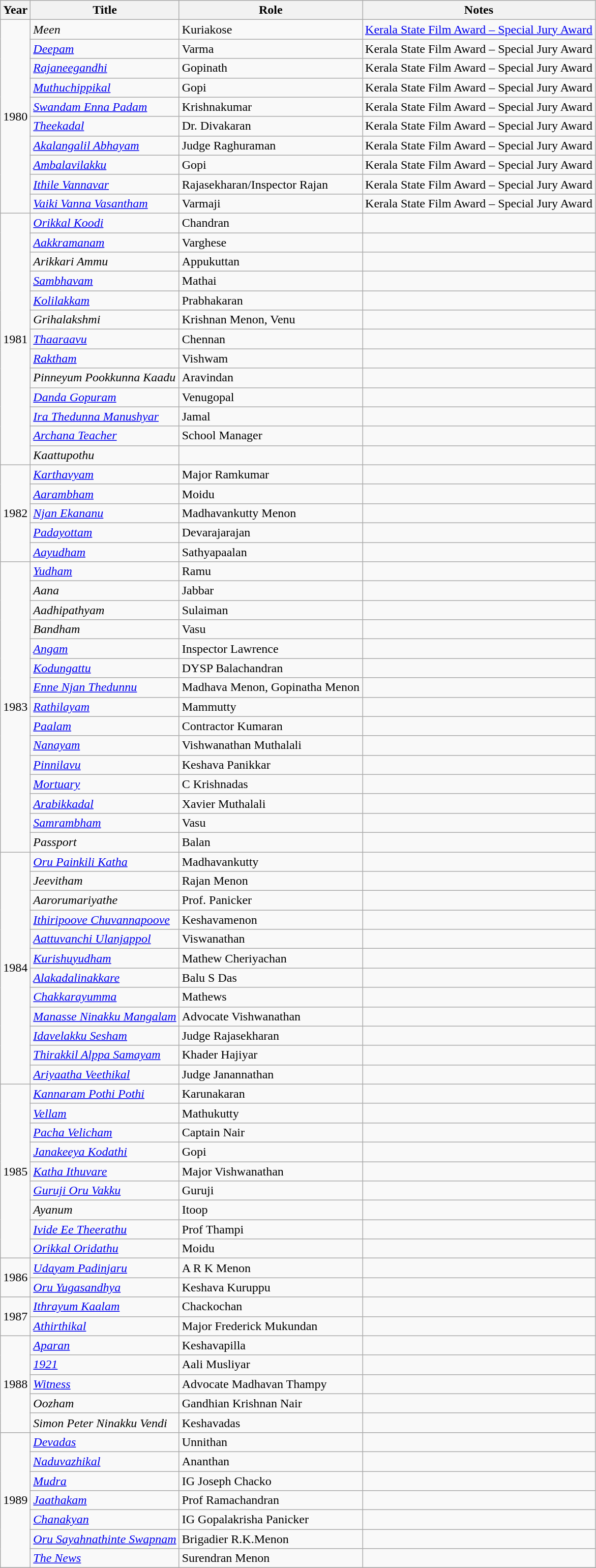<table class="wikitable sortable">
<tr>
<th>Year</th>
<th>Title</th>
<th>Role</th>
<th class="unsortable">Notes</th>
</tr>
<tr>
<td rowspan=10>1980</td>
<td><em>Meen</em></td>
<td>Kuriakose</td>
<td><a href='#'>Kerala State Film Award – Special Jury Award</a></td>
</tr>
<tr>
<td><em><a href='#'>Deepam</a></em></td>
<td>Varma</td>
<td>Kerala State Film Award – Special Jury Award</td>
</tr>
<tr>
<td><em><a href='#'>Rajaneegandhi</a></em></td>
<td>Gopinath</td>
<td>Kerala State Film Award – Special Jury Award</td>
</tr>
<tr>
<td><em><a href='#'>Muthuchippikal</a></em></td>
<td>Gopi</td>
<td>Kerala State Film Award – Special Jury Award</td>
</tr>
<tr>
<td><em><a href='#'>Swandam Enna Padam</a></em></td>
<td>Krishnakumar</td>
<td>Kerala State Film Award – Special Jury Award</td>
</tr>
<tr>
<td><em><a href='#'>Theekadal</a></em></td>
<td>Dr. Divakaran</td>
<td>Kerala State Film Award – Special Jury Award</td>
</tr>
<tr>
<td><em><a href='#'>Akalangalil Abhayam</a></em></td>
<td>Judge Raghuraman</td>
<td>Kerala State Film Award – Special Jury Award</td>
</tr>
<tr>
<td><em><a href='#'>Ambalavilakku</a></em></td>
<td>Gopi</td>
<td>Kerala State Film Award – Special Jury Award</td>
</tr>
<tr>
<td><em><a href='#'>Ithile Vannavar</a></em></td>
<td>Rajasekharan/Inspector Rajan</td>
<td>Kerala State Film Award – Special Jury Award</td>
</tr>
<tr>
<td><em><a href='#'>Vaiki Vanna Vasantham</a></em></td>
<td>Varmaji</td>
<td>Kerala State Film Award – Special Jury Award</td>
</tr>
<tr>
<td rowspan=13>1981</td>
<td><em><a href='#'>Orikkal Koodi</a></em></td>
<td>Chandran</td>
<td></td>
</tr>
<tr>
<td><em><a href='#'>Aakkramanam</a></em></td>
<td>Varghese</td>
<td></td>
</tr>
<tr>
<td><em>Arikkari Ammu</em></td>
<td>Appukuttan</td>
<td></td>
</tr>
<tr>
<td><em><a href='#'>Sambhavam</a></em></td>
<td>Mathai</td>
<td></td>
</tr>
<tr>
<td><em><a href='#'>Kolilakkam</a></em></td>
<td>Prabhakaran</td>
<td></td>
</tr>
<tr>
<td><em>Grihalakshmi</em></td>
<td>Krishnan Menon, Venu</td>
<td></td>
</tr>
<tr>
<td><em><a href='#'>Thaaraavu</a></em></td>
<td>Chennan</td>
<td></td>
</tr>
<tr>
<td><em><a href='#'>Raktham</a></em></td>
<td>Vishwam</td>
<td></td>
</tr>
<tr>
<td><em>Pinneyum Pookkunna Kaadu</em></td>
<td>Aravindan</td>
<td></td>
</tr>
<tr>
<td><em><a href='#'>Danda Gopuram</a></em></td>
<td>Venugopal</td>
<td></td>
</tr>
<tr>
<td><em><a href='#'>Ira Thedunna Manushyar</a></em></td>
<td>Jamal</td>
<td></td>
</tr>
<tr>
<td><em><a href='#'>Archana Teacher</a></em></td>
<td>School Manager</td>
<td></td>
</tr>
<tr>
<td><em>Kaattupothu</em></td>
<td></td>
<td></td>
</tr>
<tr>
<td rowspan=5>1982</td>
<td><em><a href='#'>Karthavyam</a></em></td>
<td>Major Ramkumar</td>
<td></td>
</tr>
<tr>
<td><em><a href='#'>Aarambham</a></em></td>
<td>Moidu</td>
<td></td>
</tr>
<tr>
<td><em><a href='#'>Njan Ekananu</a></em></td>
<td>Madhavankutty Menon</td>
<td></td>
</tr>
<tr>
<td><em><a href='#'>Padayottam</a></em></td>
<td>Devarajarajan</td>
<td></td>
</tr>
<tr>
<td><em><a href='#'>Aayudham</a></em></td>
<td>Sathyapaalan</td>
<td></td>
</tr>
<tr>
<td rowspan=15>1983</td>
<td><em><a href='#'>Yudham</a></em></td>
<td>Ramu</td>
<td></td>
</tr>
<tr>
<td><em>Aana</em></td>
<td>Jabbar</td>
<td></td>
</tr>
<tr>
<td><em>Aadhipathyam</em></td>
<td>Sulaiman</td>
<td></td>
</tr>
<tr>
<td><em>Bandham</em></td>
<td>Vasu</td>
<td></td>
</tr>
<tr>
<td><em><a href='#'>Angam</a></em></td>
<td>Inspector Lawrence</td>
<td></td>
</tr>
<tr>
<td><em><a href='#'>Kodungattu</a></em></td>
<td>DYSP Balachandran</td>
<td></td>
</tr>
<tr>
<td><em><a href='#'>Enne Njan Thedunnu</a></em></td>
<td>Madhava Menon, Gopinatha Menon</td>
<td></td>
</tr>
<tr>
<td><em><a href='#'>Rathilayam</a></em></td>
<td>Mammutty</td>
<td></td>
</tr>
<tr>
<td><em><a href='#'>Paalam</a></em></td>
<td>Contractor Kumaran</td>
<td></td>
</tr>
<tr>
<td><em><a href='#'>Nanayam</a></em></td>
<td>Vishwanathan Muthalali</td>
<td></td>
</tr>
<tr>
<td><em><a href='#'>Pinnilavu</a></em></td>
<td>Keshava Panikkar</td>
<td></td>
</tr>
<tr>
<td><em><a href='#'>Mortuary</a></em></td>
<td>C Krishnadas</td>
<td></td>
</tr>
<tr>
<td><em><a href='#'>Arabikkadal</a></em></td>
<td>Xavier Muthalali</td>
<td></td>
</tr>
<tr>
<td><em><a href='#'>Samrambham</a></em></td>
<td>Vasu</td>
<td></td>
</tr>
<tr>
<td><em>Passport</em></td>
<td>Balan</td>
<td></td>
</tr>
<tr>
<td rowspan=12>1984</td>
<td><em><a href='#'>Oru Painkili Katha</a></em></td>
<td>Madhavankutty</td>
<td></td>
</tr>
<tr>
<td><em>Jeevitham</em></td>
<td>Rajan Menon</td>
<td></td>
</tr>
<tr>
<td><em>Aarorumariyathe</em></td>
<td>Prof. Panicker</td>
<td></td>
</tr>
<tr>
<td><em><a href='#'>Ithiripoove Chuvannapoove</a></em></td>
<td>Keshavamenon</td>
<td></td>
</tr>
<tr>
<td><em><a href='#'>Aattuvanchi Ulanjappol</a></em></td>
<td>Viswanathan</td>
<td></td>
</tr>
<tr>
<td><em><a href='#'>Kurishuyudham</a></em></td>
<td>Mathew Cheriyachan</td>
<td></td>
</tr>
<tr>
<td><em><a href='#'>Alakadalinakkare</a></em></td>
<td>Balu S Das</td>
<td></td>
</tr>
<tr>
<td><em><a href='#'>Chakkarayumma</a></em></td>
<td>Mathews</td>
<td></td>
</tr>
<tr>
<td><em><a href='#'>Manasse Ninakku Mangalam</a></em></td>
<td>Advocate Vishwanathan</td>
<td></td>
</tr>
<tr>
<td><em><a href='#'>Idavelakku Sesham</a></em></td>
<td>Judge Rajasekharan</td>
<td></td>
</tr>
<tr>
<td><em><a href='#'>Thirakkil Alppa Samayam</a></em></td>
<td>Khader Hajiyar</td>
<td></td>
</tr>
<tr>
<td><em><a href='#'>Ariyaatha Veethikal</a></em></td>
<td>Judge Janannathan</td>
<td></td>
</tr>
<tr>
<td rowspan=9>1985</td>
<td><em><a href='#'>Kannaram Pothi Pothi</a></em></td>
<td>Karunakaran</td>
<td></td>
</tr>
<tr>
<td><em><a href='#'>Vellam</a></em></td>
<td>Mathukutty</td>
<td></td>
</tr>
<tr>
<td><em><a href='#'>Pacha Velicham</a></em></td>
<td>Captain Nair</td>
<td></td>
</tr>
<tr>
<td><em><a href='#'>Janakeeya Kodathi</a></em></td>
<td>Gopi</td>
<td></td>
</tr>
<tr>
<td><em><a href='#'>Katha Ithuvare</a></em></td>
<td>Major Vishwanathan</td>
<td></td>
</tr>
<tr>
<td><em><a href='#'>Guruji Oru Vakku</a></em></td>
<td>Guruji</td>
<td></td>
</tr>
<tr>
<td><em>Ayanum</em></td>
<td>Itoop</td>
<td></td>
</tr>
<tr>
<td><em><a href='#'>Ivide Ee Theerathu</a></em></td>
<td>Prof Thampi</td>
<td></td>
</tr>
<tr>
<td><em><a href='#'>Orikkal Oridathu</a></em></td>
<td>Moidu</td>
<td></td>
</tr>
<tr>
<td rowspan=2>1986</td>
<td><em><a href='#'>Udayam Padinjaru</a></em></td>
<td>A R K Menon</td>
<td></td>
</tr>
<tr>
<td><em><a href='#'>Oru Yugasandhya</a></em></td>
<td>Keshava Kuruppu</td>
<td></td>
</tr>
<tr>
<td rowspan=2>1987</td>
<td><em><a href='#'>Ithrayum Kaalam</a></em></td>
<td>Chackochan</td>
<td></td>
</tr>
<tr>
<td><em><a href='#'>Athirthikal</a></em></td>
<td>Major Frederick Mukundan</td>
<td></td>
</tr>
<tr>
<td rowspan=5>1988</td>
<td><em><a href='#'>Aparan</a></em></td>
<td>Keshavapilla</td>
<td></td>
</tr>
<tr>
<td><em><a href='#'>1921</a></em></td>
<td>Aali Musliyar</td>
<td></td>
</tr>
<tr>
<td><em><a href='#'>Witness</a></em></td>
<td>Advocate Madhavan Thampy</td>
<td></td>
</tr>
<tr>
<td><em>Oozham</em></td>
<td>Gandhian Krishnan Nair</td>
<td></td>
</tr>
<tr>
<td><em>Simon Peter Ninakku Vendi</em></td>
<td>Keshavadas</td>
<td></td>
</tr>
<tr>
<td rowspan=7>1989</td>
<td><em><a href='#'>Devadas</a></em></td>
<td>Unnithan</td>
<td></td>
</tr>
<tr>
<td><em><a href='#'>Naduvazhikal</a></em></td>
<td>Ananthan</td>
<td></td>
</tr>
<tr>
<td><em><a href='#'>Mudra</a></em></td>
<td>IG Joseph Chacko</td>
<td></td>
</tr>
<tr>
<td><em><a href='#'>Jaathakam</a></em></td>
<td>Prof Ramachandran</td>
<td></td>
</tr>
<tr>
<td><em><a href='#'>Chanakyan</a></em></td>
<td>IG Gopalakrisha Panicker</td>
<td></td>
</tr>
<tr>
<td><em><a href='#'>Oru Sayahnathinte Swapnam</a></em></td>
<td>Brigadier R.K.Menon</td>
<td></td>
</tr>
<tr>
<td><em><a href='#'>The News</a></em></td>
<td>Surendran Menon</td>
<td></td>
</tr>
<tr>
</tr>
</table>
